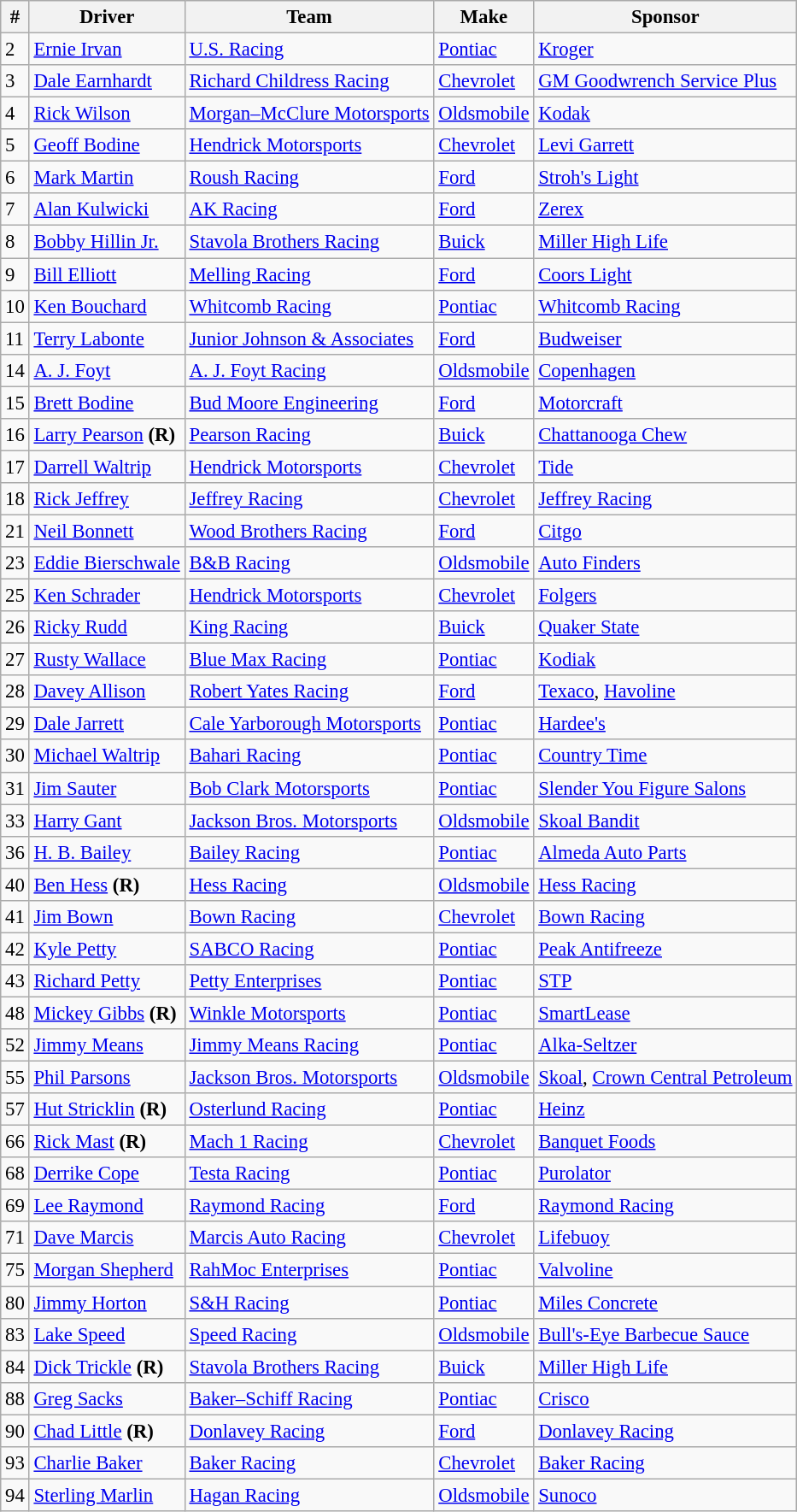<table class="wikitable" style="font-size:95%">
<tr>
<th>#</th>
<th>Driver</th>
<th>Team</th>
<th>Make</th>
<th>Sponsor</th>
</tr>
<tr>
<td>2</td>
<td><a href='#'>Ernie Irvan</a></td>
<td><a href='#'>U.S. Racing</a></td>
<td><a href='#'>Pontiac</a></td>
<td><a href='#'>Kroger</a></td>
</tr>
<tr>
<td>3</td>
<td><a href='#'>Dale Earnhardt</a></td>
<td><a href='#'>Richard Childress Racing</a></td>
<td><a href='#'>Chevrolet</a></td>
<td><a href='#'>GM Goodwrench Service Plus</a></td>
</tr>
<tr>
<td>4</td>
<td><a href='#'>Rick Wilson</a></td>
<td><a href='#'>Morgan–McClure Motorsports</a></td>
<td><a href='#'>Oldsmobile</a></td>
<td><a href='#'>Kodak</a></td>
</tr>
<tr>
<td>5</td>
<td><a href='#'>Geoff Bodine</a></td>
<td><a href='#'>Hendrick Motorsports</a></td>
<td><a href='#'>Chevrolet</a></td>
<td><a href='#'>Levi Garrett</a></td>
</tr>
<tr>
<td>6</td>
<td><a href='#'>Mark Martin</a></td>
<td><a href='#'>Roush Racing</a></td>
<td><a href='#'>Ford</a></td>
<td><a href='#'>Stroh's Light</a></td>
</tr>
<tr>
<td>7</td>
<td><a href='#'>Alan Kulwicki</a></td>
<td><a href='#'>AK Racing</a></td>
<td><a href='#'>Ford</a></td>
<td><a href='#'>Zerex</a></td>
</tr>
<tr>
<td>8</td>
<td><a href='#'>Bobby Hillin Jr.</a></td>
<td><a href='#'>Stavola Brothers Racing</a></td>
<td><a href='#'>Buick</a></td>
<td><a href='#'>Miller High Life</a></td>
</tr>
<tr>
<td>9</td>
<td><a href='#'>Bill Elliott</a></td>
<td><a href='#'>Melling Racing</a></td>
<td><a href='#'>Ford</a></td>
<td><a href='#'>Coors Light</a></td>
</tr>
<tr>
<td>10</td>
<td><a href='#'>Ken Bouchard</a></td>
<td><a href='#'>Whitcomb Racing</a></td>
<td><a href='#'>Pontiac</a></td>
<td><a href='#'>Whitcomb Racing</a></td>
</tr>
<tr>
<td>11</td>
<td><a href='#'>Terry Labonte</a></td>
<td><a href='#'>Junior Johnson & Associates</a></td>
<td><a href='#'>Ford</a></td>
<td><a href='#'>Budweiser</a></td>
</tr>
<tr>
<td>14</td>
<td><a href='#'>A. J. Foyt</a></td>
<td><a href='#'>A. J. Foyt Racing</a></td>
<td><a href='#'>Oldsmobile</a></td>
<td><a href='#'>Copenhagen</a></td>
</tr>
<tr>
<td>15</td>
<td><a href='#'>Brett Bodine</a></td>
<td><a href='#'>Bud Moore Engineering</a></td>
<td><a href='#'>Ford</a></td>
<td><a href='#'>Motorcraft</a></td>
</tr>
<tr>
<td>16</td>
<td><a href='#'>Larry Pearson</a> <strong>(R)</strong></td>
<td><a href='#'>Pearson Racing</a></td>
<td><a href='#'>Buick</a></td>
<td><a href='#'>Chattanooga Chew</a></td>
</tr>
<tr>
<td>17</td>
<td><a href='#'>Darrell Waltrip</a></td>
<td><a href='#'>Hendrick Motorsports</a></td>
<td><a href='#'>Chevrolet</a></td>
<td><a href='#'>Tide</a></td>
</tr>
<tr>
<td>18</td>
<td><a href='#'>Rick Jeffrey</a></td>
<td><a href='#'>Jeffrey Racing</a></td>
<td><a href='#'>Chevrolet</a></td>
<td><a href='#'>Jeffrey Racing</a></td>
</tr>
<tr>
<td>21</td>
<td><a href='#'>Neil Bonnett</a></td>
<td><a href='#'>Wood Brothers Racing</a></td>
<td><a href='#'>Ford</a></td>
<td><a href='#'>Citgo</a></td>
</tr>
<tr>
<td>23</td>
<td><a href='#'>Eddie Bierschwale</a></td>
<td><a href='#'>B&B Racing</a></td>
<td><a href='#'>Oldsmobile</a></td>
<td><a href='#'>Auto Finders</a></td>
</tr>
<tr>
<td>25</td>
<td><a href='#'>Ken Schrader</a></td>
<td><a href='#'>Hendrick Motorsports</a></td>
<td><a href='#'>Chevrolet</a></td>
<td><a href='#'>Folgers</a></td>
</tr>
<tr>
<td>26</td>
<td><a href='#'>Ricky Rudd</a></td>
<td><a href='#'>King Racing</a></td>
<td><a href='#'>Buick</a></td>
<td><a href='#'>Quaker State</a></td>
</tr>
<tr>
<td>27</td>
<td><a href='#'>Rusty Wallace</a></td>
<td><a href='#'>Blue Max Racing</a></td>
<td><a href='#'>Pontiac</a></td>
<td><a href='#'>Kodiak</a></td>
</tr>
<tr>
<td>28</td>
<td><a href='#'>Davey Allison</a></td>
<td><a href='#'>Robert Yates Racing</a></td>
<td><a href='#'>Ford</a></td>
<td><a href='#'>Texaco</a>, <a href='#'>Havoline</a></td>
</tr>
<tr>
<td>29</td>
<td><a href='#'>Dale Jarrett</a></td>
<td><a href='#'>Cale Yarborough Motorsports</a></td>
<td><a href='#'>Pontiac</a></td>
<td><a href='#'>Hardee's</a></td>
</tr>
<tr>
<td>30</td>
<td><a href='#'>Michael Waltrip</a></td>
<td><a href='#'>Bahari Racing</a></td>
<td><a href='#'>Pontiac</a></td>
<td><a href='#'>Country Time</a></td>
</tr>
<tr>
<td>31</td>
<td><a href='#'>Jim Sauter</a></td>
<td><a href='#'>Bob Clark Motorsports</a></td>
<td><a href='#'>Pontiac</a></td>
<td><a href='#'>Slender You Figure Salons</a></td>
</tr>
<tr>
<td>33</td>
<td><a href='#'>Harry Gant</a></td>
<td><a href='#'>Jackson Bros. Motorsports</a></td>
<td><a href='#'>Oldsmobile</a></td>
<td><a href='#'>Skoal Bandit</a></td>
</tr>
<tr>
<td>36</td>
<td><a href='#'>H. B. Bailey</a></td>
<td><a href='#'>Bailey Racing</a></td>
<td><a href='#'>Pontiac</a></td>
<td><a href='#'>Almeda Auto Parts</a></td>
</tr>
<tr>
<td>40</td>
<td><a href='#'>Ben Hess</a> <strong>(R)</strong></td>
<td><a href='#'>Hess Racing</a></td>
<td><a href='#'>Oldsmobile</a></td>
<td><a href='#'>Hess Racing</a></td>
</tr>
<tr>
<td>41</td>
<td><a href='#'>Jim Bown</a></td>
<td><a href='#'>Bown Racing</a></td>
<td><a href='#'>Chevrolet</a></td>
<td><a href='#'>Bown Racing</a></td>
</tr>
<tr>
<td>42</td>
<td><a href='#'>Kyle Petty</a></td>
<td><a href='#'>SABCO Racing</a></td>
<td><a href='#'>Pontiac</a></td>
<td><a href='#'>Peak Antifreeze</a></td>
</tr>
<tr>
<td>43</td>
<td><a href='#'>Richard Petty</a></td>
<td><a href='#'>Petty Enterprises</a></td>
<td><a href='#'>Pontiac</a></td>
<td><a href='#'>STP</a></td>
</tr>
<tr>
<td>48</td>
<td><a href='#'>Mickey Gibbs</a> <strong>(R)</strong></td>
<td><a href='#'>Winkle Motorsports</a></td>
<td><a href='#'>Pontiac</a></td>
<td><a href='#'>SmartLease</a></td>
</tr>
<tr>
<td>52</td>
<td><a href='#'>Jimmy Means</a></td>
<td><a href='#'>Jimmy Means Racing</a></td>
<td><a href='#'>Pontiac</a></td>
<td><a href='#'>Alka-Seltzer</a></td>
</tr>
<tr>
<td>55</td>
<td><a href='#'>Phil Parsons</a></td>
<td><a href='#'>Jackson Bros. Motorsports</a></td>
<td><a href='#'>Oldsmobile</a></td>
<td><a href='#'>Skoal</a>, <a href='#'>Crown Central Petroleum</a></td>
</tr>
<tr>
<td>57</td>
<td><a href='#'>Hut Stricklin</a> <strong>(R)</strong></td>
<td><a href='#'>Osterlund Racing</a></td>
<td><a href='#'>Pontiac</a></td>
<td><a href='#'>Heinz</a></td>
</tr>
<tr>
<td>66</td>
<td><a href='#'>Rick Mast</a> <strong>(R)</strong></td>
<td><a href='#'>Mach 1 Racing</a></td>
<td><a href='#'>Chevrolet</a></td>
<td><a href='#'>Banquet Foods</a></td>
</tr>
<tr>
<td>68</td>
<td><a href='#'>Derrike Cope</a></td>
<td><a href='#'>Testa Racing</a></td>
<td><a href='#'>Pontiac</a></td>
<td><a href='#'>Purolator</a></td>
</tr>
<tr>
<td>69</td>
<td><a href='#'>Lee Raymond</a></td>
<td><a href='#'>Raymond Racing</a></td>
<td><a href='#'>Ford</a></td>
<td><a href='#'>Raymond Racing</a></td>
</tr>
<tr>
<td>71</td>
<td><a href='#'>Dave Marcis</a></td>
<td><a href='#'>Marcis Auto Racing</a></td>
<td><a href='#'>Chevrolet</a></td>
<td><a href='#'>Lifebuoy</a></td>
</tr>
<tr>
<td>75</td>
<td><a href='#'>Morgan Shepherd</a></td>
<td><a href='#'>RahMoc Enterprises</a></td>
<td><a href='#'>Pontiac</a></td>
<td><a href='#'>Valvoline</a></td>
</tr>
<tr>
<td>80</td>
<td><a href='#'>Jimmy Horton</a></td>
<td><a href='#'>S&H Racing</a></td>
<td><a href='#'>Pontiac</a></td>
<td><a href='#'>Miles Concrete</a></td>
</tr>
<tr>
<td>83</td>
<td><a href='#'>Lake Speed</a></td>
<td><a href='#'>Speed Racing</a></td>
<td><a href='#'>Oldsmobile</a></td>
<td><a href='#'>Bull's-Eye Barbecue Sauce</a></td>
</tr>
<tr>
<td>84</td>
<td><a href='#'>Dick Trickle</a> <strong>(R)</strong></td>
<td><a href='#'>Stavola Brothers Racing</a></td>
<td><a href='#'>Buick</a></td>
<td><a href='#'>Miller High Life</a></td>
</tr>
<tr>
<td>88</td>
<td><a href='#'>Greg Sacks</a></td>
<td><a href='#'>Baker–Schiff Racing</a></td>
<td><a href='#'>Pontiac</a></td>
<td><a href='#'>Crisco</a></td>
</tr>
<tr>
<td>90</td>
<td><a href='#'>Chad Little</a> <strong>(R)</strong></td>
<td><a href='#'>Donlavey Racing</a></td>
<td><a href='#'>Ford</a></td>
<td><a href='#'>Donlavey Racing</a></td>
</tr>
<tr>
<td>93</td>
<td><a href='#'>Charlie Baker</a></td>
<td><a href='#'>Baker Racing</a></td>
<td><a href='#'>Chevrolet</a></td>
<td><a href='#'>Baker Racing</a></td>
</tr>
<tr>
<td>94</td>
<td><a href='#'>Sterling Marlin</a></td>
<td><a href='#'>Hagan Racing</a></td>
<td><a href='#'>Oldsmobile</a></td>
<td><a href='#'>Sunoco</a></td>
</tr>
</table>
